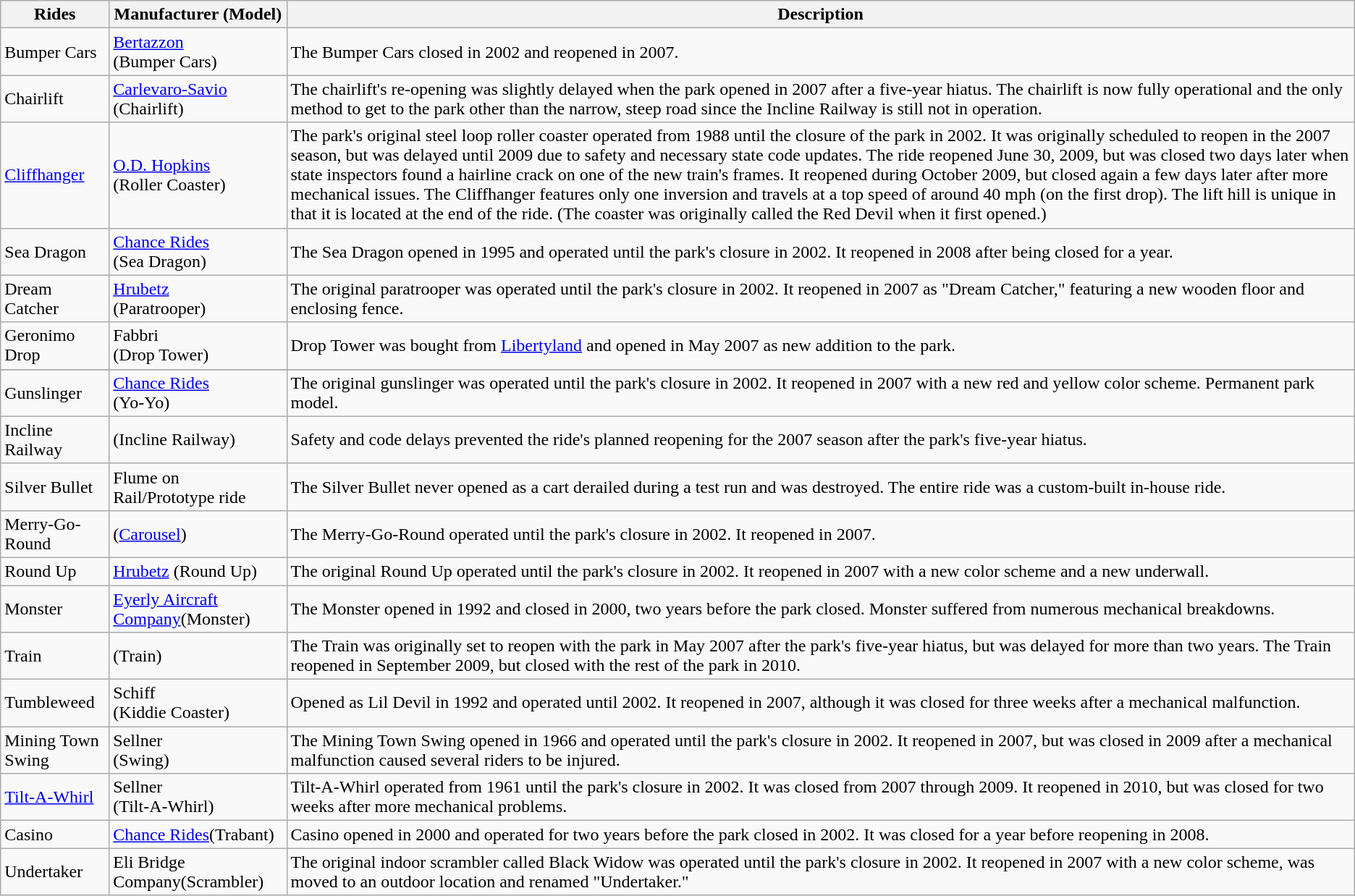<table class=wikitable>
<tr>
<th>Rides</th>
<th>Manufacturer (Model)</th>
<th>Description</th>
</tr>
<tr>
<td>Bumper Cars</td>
<td><a href='#'>Bertazzon</a><br>(Bumper Cars)</td>
<td>The Bumper Cars closed in 2002 and reopened in 2007.</td>
</tr>
<tr>
<td>Chairlift</td>
<td><a href='#'>Carlevaro-Savio</a><br>(Chairlift)</td>
<td>The chairlift's re-opening was slightly delayed when the park opened in 2007 after a five-year hiatus. The chairlift is now fully operational and the only method to get to the park other than the narrow, steep road since the Incline Railway is still not in operation.</td>
</tr>
<tr>
<td><a href='#'>Cliffhanger</a></td>
<td><a href='#'>O.D. Hopkins</a><br>(Roller Coaster)</td>
<td>The park's original steel loop roller coaster operated from 1988 until the closure of the park in 2002. It was originally scheduled to reopen in the 2007 season, but was delayed until 2009 due to safety and necessary state code updates. The ride reopened June 30, 2009, but was closed two days later when state inspectors found a hairline crack on one of the new train's frames. It reopened during October 2009, but closed again a few days later after more mechanical issues. The Cliffhanger features only one inversion and travels at a top speed of around 40 mph (on the first drop). The lift hill is unique in that it is located at the end of the ride. (The coaster was originally called the Red Devil when it first opened.)</td>
</tr>
<tr>
<td>Sea Dragon</td>
<td><a href='#'>Chance Rides</a><br>(Sea Dragon)</td>
<td>The Sea Dragon opened in 1995 and operated until the park's closure in 2002. It reopened in 2008 after being closed for a year.</td>
</tr>
<tr>
<td>Dream Catcher</td>
<td><a href='#'>Hrubetz</a><br>(Paratrooper)</td>
<td>The original paratrooper was operated until the park's closure in 2002. It reopened in 2007 as "Dream Catcher," featuring a new wooden floor and enclosing fence.</td>
</tr>
<tr>
<td>Geronimo Drop</td>
<td>Fabbri<br>(Drop Tower)</td>
<td>Drop Tower was bought from <a href='#'>Libertyland</a> and opened in May 2007 as new addition to the park.</td>
</tr>
<tr>
</tr>
<tr>
<td>Gunslinger</td>
<td><a href='#'>Chance Rides</a><br>(Yo-Yo)</td>
<td>The original gunslinger was operated until the park's closure in 2002. It reopened in 2007 with a new red and yellow color scheme. Permanent park model.</td>
</tr>
<tr>
<td>Incline Railway</td>
<td>(Incline Railway)</td>
<td>Safety and code delays prevented the ride's planned reopening for the 2007 season after the park's five-year hiatus.</td>
</tr>
<tr>
<td>Silver Bullet</td>
<td>Flume on Rail/Prototype ride</td>
<td>The Silver Bullet never opened as a cart derailed during a test run and was destroyed.  The entire ride was a custom-built in-house ride.</td>
</tr>
<tr>
<td>Merry-Go-Round</td>
<td>(<a href='#'>Carousel</a>)</td>
<td>The Merry-Go-Round operated until the park's closure in 2002. It reopened in 2007.</td>
</tr>
<tr>
<td>Round Up</td>
<td><a href='#'>Hrubetz</a> (Round Up)</td>
<td>The original Round Up operated until the park's closure in 2002. It reopened in 2007 with a new color scheme and a new underwall.</td>
</tr>
<tr>
<td>Monster</td>
<td><a href='#'>Eyerly Aircraft Company</a>(Monster)</td>
<td>The Monster opened in 1992 and closed in 2000, two years before the park closed. Monster suffered from numerous mechanical breakdowns.</td>
</tr>
<tr>
<td>Train</td>
<td>(Train)</td>
<td>The Train was originally set to reopen with the park in May 2007 after the park's five-year hiatus, but was delayed for more than two years. The Train reopened in September 2009, but closed with the rest of the park in 2010.</td>
</tr>
<tr>
<td>Tumbleweed</td>
<td>Schiff<br>(Kiddie Coaster)</td>
<td>Opened as Lil Devil in 1992 and operated until 2002. It reopened in 2007, although it was closed for three weeks after a mechanical malfunction.</td>
</tr>
<tr>
<td>Mining Town Swing</td>
<td>Sellner<br>(Swing)</td>
<td>The Mining Town Swing opened in 1966 and operated until the park's closure in 2002. It reopened in 2007, but was closed in 2009 after a mechanical malfunction caused several riders to be injured.</td>
</tr>
<tr>
<td><a href='#'>Tilt-A-Whirl</a></td>
<td>Sellner<br>(Tilt-A-Whirl)</td>
<td>Tilt-A-Whirl operated from 1961 until the park's closure in 2002. It was closed from 2007 through 2009. It reopened in 2010, but was closed for two weeks after more mechanical problems.</td>
</tr>
<tr>
<td>Casino</td>
<td><a href='#'>Chance Rides</a>(Trabant)</td>
<td>Casino opened in 2000 and operated for two years before the park closed in 2002. It was closed for a year before reopening in 2008.</td>
</tr>
<tr>
<td>Undertaker</td>
<td>Eli Bridge Company(Scrambler)</td>
<td>The original indoor scrambler called Black Widow was operated until the park's closure in 2002. It reopened in 2007 with a new color scheme, was moved to an outdoor location and renamed "Undertaker."</td>
</tr>
</table>
